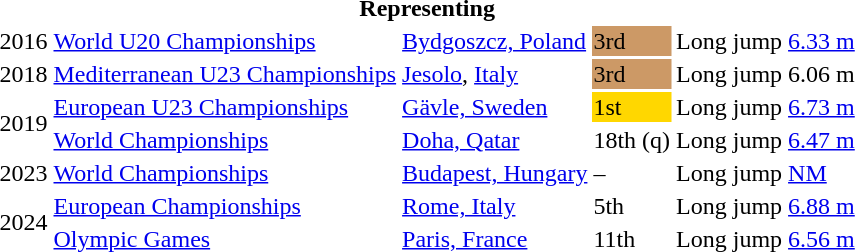<table>
<tr>
<th colspan="6">Representing </th>
</tr>
<tr>
<td>2016</td>
<td><a href='#'>World U20 Championships</a></td>
<td><a href='#'>Bydgoszcz, Poland</a></td>
<td bgcolor=cc9966>3rd</td>
<td>Long jump</td>
<td><a href='#'>6.33 m</a></td>
</tr>
<tr>
<td>2018</td>
<td><a href='#'>Mediterranean U23 Championships</a></td>
<td><a href='#'>Jesolo</a>, <a href='#'>Italy</a></td>
<td bgcolor=cc9966>3rd</td>
<td>Long jump</td>
<td>6.06 m</td>
</tr>
<tr>
<td rowspan=2>2019</td>
<td><a href='#'>European U23 Championships</a></td>
<td><a href='#'>Gävle, Sweden</a></td>
<td bgcolor=gold>1st</td>
<td>Long jump</td>
<td><a href='#'>6.73 m</a></td>
</tr>
<tr>
<td><a href='#'>World Championships</a></td>
<td><a href='#'>Doha, Qatar</a></td>
<td>18th (q)</td>
<td>Long jump</td>
<td><a href='#'>6.47 m</a></td>
</tr>
<tr>
<td>2023</td>
<td><a href='#'>World Championships</a></td>
<td><a href='#'>Budapest, Hungary</a></td>
<td>–</td>
<td>Long jump</td>
<td><a href='#'>NM</a></td>
</tr>
<tr>
<td rowspan=2>2024</td>
<td><a href='#'>European Championships</a></td>
<td><a href='#'>Rome, Italy</a></td>
<td>5th</td>
<td>Long jump</td>
<td><a href='#'>6.88 m</a></td>
</tr>
<tr>
<td><a href='#'>Olympic Games</a></td>
<td><a href='#'>Paris, France</a></td>
<td>11th</td>
<td>Long jump</td>
<td><a href='#'>6.56 m</a></td>
</tr>
</table>
